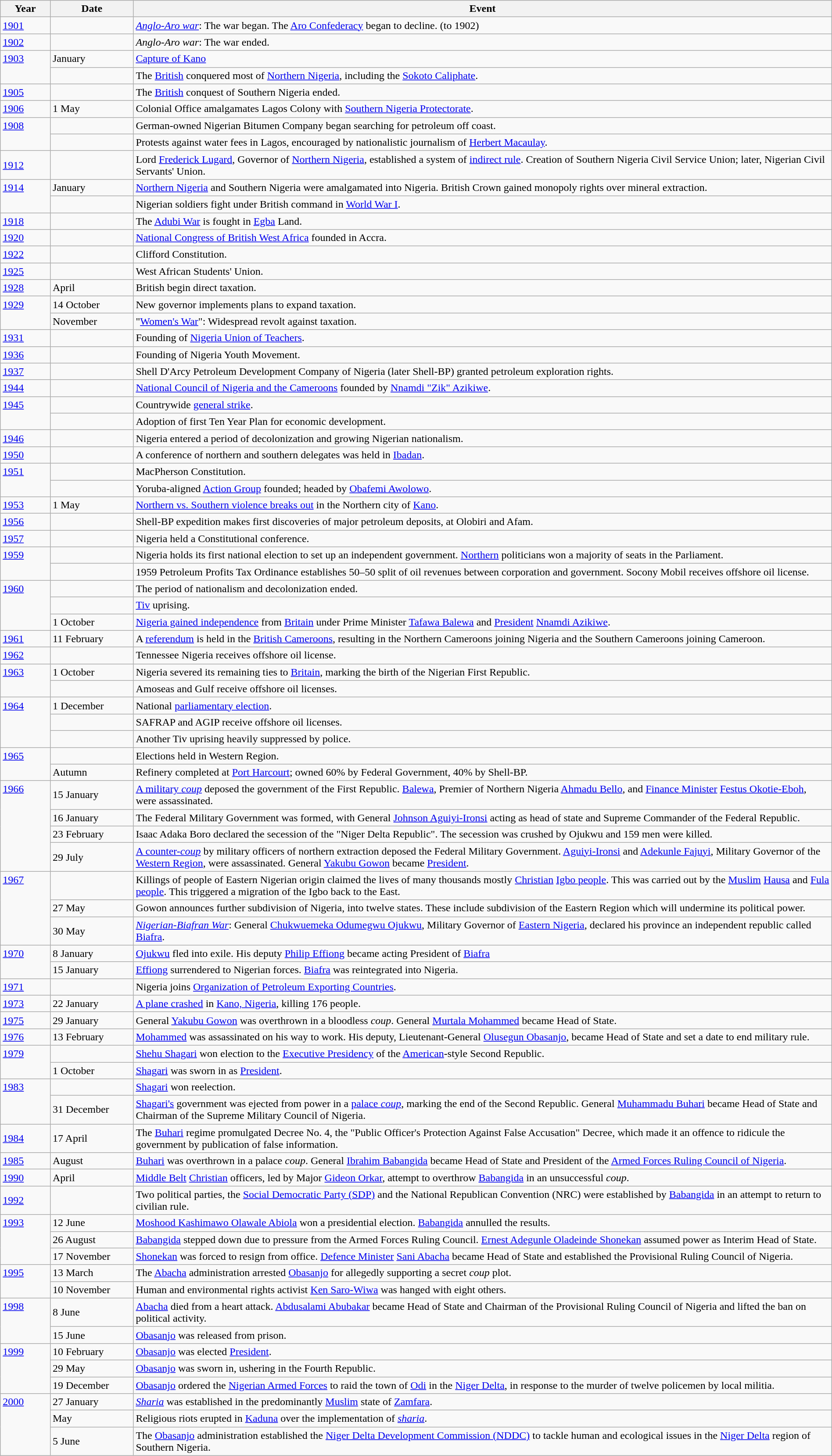<table class="wikitable" style="width:100%;">
<tr>
<th style="width:6%">Year</th>
<th style="width:10%">Date</th>
<th>Event</th>
</tr>
<tr>
<td><a href='#'>1901</a></td>
<td></td>
<td><em><a href='#'>Anglo-Aro war</a></em>: The war began.  The <a href='#'>Aro Confederacy</a> began to decline. (to 1902)</td>
</tr>
<tr>
<td><a href='#'>1902</a></td>
<td></td>
<td><em>Anglo-Aro war</em>: The war ended.</td>
</tr>
<tr>
<td rowspan="2" style="vertical-align:top;"><a href='#'>1903</a></td>
<td>January</td>
<td><a href='#'>Capture of Kano</a></td>
</tr>
<tr>
<td></td>
<td>The <a href='#'>British</a> conquered most of <a href='#'>Northern Nigeria</a>, including the <a href='#'>Sokoto Caliphate</a>.</td>
</tr>
<tr>
<td><a href='#'>1905</a></td>
<td></td>
<td>The <a href='#'>British</a> conquest of Southern Nigeria ended.</td>
</tr>
<tr>
<td><a href='#'>1906</a></td>
<td>1 May</td>
<td>Colonial Office amalgamates Lagos Colony with <a href='#'>Southern Nigeria Protectorate</a>.</td>
</tr>
<tr>
<td rowspan="2" style="vertical-align:top;"><a href='#'>1908</a></td>
<td></td>
<td>German-owned Nigerian Bitumen Company began searching for petroleum off coast.</td>
</tr>
<tr>
<td></td>
<td>Protests against water fees in Lagos, encouraged by nationalistic journalism of <a href='#'>Herbert Macaulay</a>.</td>
</tr>
<tr>
<td><a href='#'>1912</a></td>
<td></td>
<td>Lord <a href='#'>Frederick Lugard</a>, Governor of <a href='#'>Northern Nigeria</a>, established a system of <a href='#'>indirect rule</a>. Creation of Southern Nigeria Civil Service Union; later, Nigerian Civil Servants' Union.</td>
</tr>
<tr>
<td rowspan="2" style="vertical-align:top;"><a href='#'>1914</a></td>
<td>January</td>
<td><a href='#'>Northern Nigeria</a> and Southern Nigeria were amalgamated into Nigeria. British Crown gained monopoly rights over mineral extraction.</td>
</tr>
<tr>
<td></td>
<td>Nigerian soldiers fight under British command in <a href='#'>World War I</a>.</td>
</tr>
<tr>
<td><a href='#'>1918</a></td>
<td></td>
<td>The <a href='#'>Adubi War</a> is fought in <a href='#'>Egba</a> Land.</td>
</tr>
<tr>
<td><a href='#'>1920</a></td>
<td></td>
<td><a href='#'>National Congress of British West Africa</a> founded in Accra.</td>
</tr>
<tr>
<td><a href='#'>1922</a></td>
<td></td>
<td>Clifford Constitution.</td>
</tr>
<tr>
<td><a href='#'>1925</a></td>
<td></td>
<td>West African Students' Union.</td>
</tr>
<tr>
<td><a href='#'>1928</a></td>
<td>April</td>
<td>British begin direct taxation.</td>
</tr>
<tr>
<td rowspan="2" style="vertical-align:top;"><a href='#'>1929</a></td>
<td>14 October</td>
<td>New governor implements plans to expand taxation.</td>
</tr>
<tr>
<td>November</td>
<td>"<a href='#'>Women's War</a>": Widespread revolt against taxation.</td>
</tr>
<tr>
<td><a href='#'>1931</a></td>
<td></td>
<td>Founding of <a href='#'>Nigeria Union of Teachers</a>.</td>
</tr>
<tr>
<td><a href='#'>1936</a></td>
<td></td>
<td>Founding of Nigeria Youth Movement.</td>
</tr>
<tr>
<td><a href='#'>1937</a></td>
<td></td>
<td>Shell D'Arcy Petroleum Development Company of Nigeria (later Shell-BP) granted petroleum exploration rights.</td>
</tr>
<tr>
<td><a href='#'>1944</a></td>
<td></td>
<td><a href='#'>National Council of Nigeria and the Cameroons</a> founded by <a href='#'>Nnamdi "Zik" Azikiwe</a>.</td>
</tr>
<tr>
<td rowspan="2" style="vertical-align:top;"><a href='#'>1945</a></td>
<td></td>
<td>Countrywide <a href='#'>general strike</a>.</td>
</tr>
<tr>
<td></td>
<td>Adoption of first Ten Year Plan for economic development.</td>
</tr>
<tr>
<td><a href='#'>1946</a></td>
<td></td>
<td>Nigeria entered a period of decolonization and growing Nigerian nationalism.</td>
</tr>
<tr>
<td><a href='#'>1950</a></td>
<td></td>
<td>A conference of northern and southern delegates was held in <a href='#'>Ibadan</a>.</td>
</tr>
<tr>
<td rowspan="2" style="vertical-align:top;"><a href='#'>1951</a></td>
<td></td>
<td>MacPherson Constitution.</td>
</tr>
<tr>
<td></td>
<td>Yoruba-aligned <a href='#'>Action Group</a> founded; headed by <a href='#'>Obafemi Awolowo</a>.</td>
</tr>
<tr>
<td><a href='#'>1953</a></td>
<td>1 May</td>
<td><a href='#'>Northern vs. Southern violence breaks out</a> in the Northern city of <a href='#'>Kano</a>.</td>
</tr>
<tr>
<td><a href='#'>1956</a></td>
<td></td>
<td>Shell-BP expedition makes first discoveries of major petroleum deposits, at Olobiri and Afam.</td>
</tr>
<tr>
<td><a href='#'>1957</a></td>
<td></td>
<td>Nigeria held a Constitutional conference.</td>
</tr>
<tr>
<td rowspan="2" style="vertical-align:top;"><a href='#'>1959</a></td>
<td></td>
<td>Nigeria holds its first national election to set up an independent government. <a href='#'>Northern</a> politicians won a majority of seats in the Parliament.</td>
</tr>
<tr>
<td></td>
<td>1959 Petroleum Profits Tax Ordinance establishes 50–50 split of oil revenues between corporation and government. Socony Mobil receives offshore oil license.</td>
</tr>
<tr>
<td rowspan="3" style="vertical-align:top;"><a href='#'>1960</a></td>
<td></td>
<td>The period of nationalism and decolonization ended.</td>
</tr>
<tr>
<td></td>
<td><a href='#'>Tiv</a> uprising.</td>
</tr>
<tr>
<td>1 October</td>
<td><a href='#'>Nigeria gained independence</a> from <a href='#'>Britain</a> under Prime Minister <a href='#'>Tafawa Balewa</a> and <a href='#'>President</a> <a href='#'>Nnamdi Azikiwe</a>.</td>
</tr>
<tr>
<td><a href='#'>1961</a></td>
<td>11 February</td>
<td>A <a href='#'>referendum</a> is held in the <a href='#'>British Cameroons</a>, resulting in the Northern Cameroons joining Nigeria and the Southern Cameroons joining Cameroon.</td>
</tr>
<tr>
<td><a href='#'>1962</a></td>
<td></td>
<td>Tennessee Nigeria receives offshore oil license.</td>
</tr>
<tr>
<td rowspan="2" style="vertical-align:top;"><a href='#'>1963</a></td>
<td>1 October</td>
<td>Nigeria severed its remaining ties to <a href='#'>Britain</a>, marking the birth of the Nigerian First Republic.</td>
</tr>
<tr>
<td></td>
<td>Amoseas and Gulf receive offshore oil licenses.</td>
</tr>
<tr>
<td rowspan="3" style="vertical-align:top;"><a href='#'>1964</a></td>
<td>1 December</td>
<td>National <a href='#'>parliamentary election</a>.</td>
</tr>
<tr>
<td></td>
<td>SAFRAP and AGIP receive offshore oil licenses.</td>
</tr>
<tr>
<td></td>
<td>Another Tiv uprising heavily suppressed by police.</td>
</tr>
<tr>
<td rowspan="2" style="vertical-align:top;"><a href='#'>1965</a></td>
<td></td>
<td>Elections held in Western Region.</td>
</tr>
<tr>
<td>Autumn</td>
<td>Refinery completed at <a href='#'>Port Harcourt</a>; owned 60% by Federal Government, 40% by Shell-BP.</td>
</tr>
<tr>
<td rowspan="4" style="vertical-align:top;"><a href='#'>1966</a></td>
<td>15 January</td>
<td><a href='#'>A military <em>coup</em></a> deposed the government of the First Republic.  <a href='#'>Balewa</a>, Premier of Northern Nigeria <a href='#'>Ahmadu Bello</a>, and <a href='#'>Finance Minister</a> <a href='#'>Festus Okotie-Eboh</a>, were assassinated.</td>
</tr>
<tr>
<td>16 January</td>
<td>The Federal Military Government was formed, with General <a href='#'>Johnson Aguiyi-Ironsi</a> acting as head of state and Supreme Commander of the Federal Republic.</td>
</tr>
<tr>
<td>23 February</td>
<td>Isaac Adaka Boro declared the secession of the "Niger Delta Republic". The secession was crushed by Ojukwu and 159 men were killed.</td>
</tr>
<tr>
<td>29 July</td>
<td><a href='#'>A counter-<em>coup</em></a> by military officers of northern extraction deposed the Federal Military Government.  <a href='#'>Aguiyi-Ironsi</a> and <a href='#'>Adekunle Fajuyi</a>, Military Governor of the <a href='#'>Western Region</a>, were assassinated.  General <a href='#'>Yakubu Gowon</a> became <a href='#'>President</a>.</td>
</tr>
<tr>
<td rowspan="3" style="vertical-align:top;"><a href='#'>1967</a></td>
<td></td>
<td>Killings of people of Eastern Nigerian origin claimed the lives of many thousands mostly <a href='#'>Christian</a> <a href='#'>Igbo people</a>. This was carried out by the <a href='#'>Muslim</a> <a href='#'>Hausa</a> and <a href='#'>Fula people</a>. This triggered a migration of the Igbo back to the East.</td>
</tr>
<tr>
<td>27 May</td>
<td>Gowon announces further subdivision of Nigeria, into twelve states. These include subdivision of the Eastern Region which will undermine its political power.</td>
</tr>
<tr>
<td>30 May</td>
<td><em><a href='#'>Nigerian-Biafran War</a></em>: General <a href='#'>Chukwuemeka Odumegwu Ojukwu</a>, Military Governor of <a href='#'>Eastern Nigeria</a>, declared his province an independent republic called <a href='#'>Biafra</a>.</td>
</tr>
<tr>
<td rowspan="2" style="vertical-align:top;"><a href='#'>1970</a></td>
<td>8 January</td>
<td><a href='#'>Ojukwu</a> fled into exile.  His deputy <a href='#'>Philip Effiong</a> became acting President of <a href='#'>Biafra</a></td>
</tr>
<tr>
<td>15 January</td>
<td><a href='#'>Effiong</a> surrendered to Nigerian forces. <a href='#'>Biafra</a> was reintegrated into Nigeria.</td>
</tr>
<tr>
<td><a href='#'>1971</a></td>
<td></td>
<td>Nigeria joins <a href='#'>Organization of Petroleum Exporting Countries</a>.</td>
</tr>
<tr>
<td><a href='#'>1973</a></td>
<td>22 January</td>
<td><a href='#'>A plane crashed</a> in <a href='#'>Kano, Nigeria</a>, killing 176 people.</td>
</tr>
<tr>
<td><a href='#'>1975</a></td>
<td>29 January</td>
<td>General <a href='#'>Yakubu Gowon</a> was overthrown in a bloodless <em>coup</em>.  General <a href='#'>Murtala Mohammed</a> became Head of State.</td>
</tr>
<tr>
<td><a href='#'>1976</a></td>
<td>13 February</td>
<td><a href='#'>Mohammed</a> was assassinated on his way to work.  His deputy, Lieutenant-General <a href='#'>Olusegun Obasanjo</a>, became Head of State and set a date to end military rule.</td>
</tr>
<tr>
<td rowspan="2" style="vertical-align:top;"><a href='#'>1979</a></td>
<td></td>
<td><a href='#'>Shehu Shagari</a> won election to the <a href='#'>Executive Presidency</a> of the <a href='#'>American</a>-style Second Republic.</td>
</tr>
<tr>
<td>1 October</td>
<td><a href='#'>Shagari</a> was sworn in as <a href='#'>President</a>.</td>
</tr>
<tr>
<td rowspan="2" style="vertical-align:top;"><a href='#'>1983</a></td>
<td></td>
<td><a href='#'>Shagari</a> won reelection.</td>
</tr>
<tr>
<td>31 December</td>
<td><a href='#'>Shagari's</a> government was ejected from power in a <a href='#'>palace <em>coup</em></a>, marking the end of the Second Republic.  General <a href='#'>Muhammadu Buhari</a> became Head of State and Chairman of the Supreme Military Council of Nigeria.</td>
</tr>
<tr>
<td><a href='#'>1984</a></td>
<td>17 April</td>
<td>The <a href='#'>Buhari</a> regime promulgated Decree No. 4, the "Public Officer's Protection Against False Accusation" Decree, which made it an offence to ridicule the government by publication of false information.</td>
</tr>
<tr>
<td><a href='#'>1985</a></td>
<td>August</td>
<td><a href='#'>Buhari</a> was overthrown in a palace <em>coup</em>.  General <a href='#'>Ibrahim Babangida</a> became Head of State and President of the <a href='#'>Armed Forces Ruling Council of Nigeria</a>.</td>
</tr>
<tr>
<td><a href='#'>1990</a></td>
<td>April</td>
<td><a href='#'>Middle Belt</a> <a href='#'>Christian</a> officers, led by Major <a href='#'>Gideon Orkar</a>, attempt to overthrow <a href='#'>Babangida</a> in an unsuccessful <em>coup</em>.</td>
</tr>
<tr>
<td><a href='#'>1992</a></td>
<td></td>
<td>Two political parties, the <a href='#'>Social Democratic Party (SDP)</a> and the National Republican Convention (NRC) were established by <a href='#'>Babangida</a> in an attempt to return to civilian rule.</td>
</tr>
<tr>
<td rowspan="3" style="vertical-align:top;"><a href='#'>1993</a></td>
<td>12 June</td>
<td><a href='#'>Moshood Kashimawo Olawale Abiola</a> won a presidential election.  <a href='#'>Babangida</a> annulled the results.</td>
</tr>
<tr>
<td>26 August</td>
<td><a href='#'>Babangida</a> stepped down due to pressure from the Armed Forces Ruling Council. <a href='#'>Ernest Adegunle Oladeinde Shonekan</a> assumed power as Interim Head of State.</td>
</tr>
<tr>
<td>17 November</td>
<td><a href='#'>Shonekan</a> was forced to resign from office. <a href='#'>Defence Minister</a> <a href='#'>Sani Abacha</a> became Head of State and established the Provisional Ruling Council of Nigeria.</td>
</tr>
<tr>
<td rowspan="2" style="vertical-align:top;"><a href='#'>1995</a></td>
<td>13 March</td>
<td>The <a href='#'>Abacha</a> administration arrested <a href='#'>Obasanjo</a> for allegedly supporting a secret <em>coup</em> plot.</td>
</tr>
<tr>
<td>10 November</td>
<td>Human and environmental rights activist <a href='#'>Ken Saro-Wiwa</a> was hanged with eight others.</td>
</tr>
<tr>
<td rowspan="2" style="vertical-align:top;"><a href='#'>1998</a></td>
<td>8 June</td>
<td><a href='#'>Abacha</a> died from a heart attack.  <a href='#'>Abdusalami Abubakar</a> became Head of State and Chairman of the Provisional Ruling Council of Nigeria and lifted the ban on political activity.</td>
</tr>
<tr>
<td>15 June</td>
<td><a href='#'>Obasanjo</a> was released from prison.</td>
</tr>
<tr>
<td rowspan="3" style="vertical-align:top;"><a href='#'>1999</a></td>
<td>10 February</td>
<td><a href='#'>Obasanjo</a> was elected <a href='#'>President</a>.</td>
</tr>
<tr>
<td>29 May</td>
<td><a href='#'>Obasanjo</a> was sworn in, ushering in the Fourth Republic.</td>
</tr>
<tr>
<td>19 December</td>
<td><a href='#'>Obasanjo</a> ordered the <a href='#'>Nigerian Armed Forces</a> to raid the town of <a href='#'>Odi</a> in the <a href='#'>Niger Delta</a>, in response to the murder of twelve policemen by local militia.</td>
</tr>
<tr>
<td rowspan="3" style="vertical-align:top;"><a href='#'>2000</a></td>
<td>27 January</td>
<td><em><a href='#'>Sharia</a></em> was established in the predominantly <a href='#'>Muslim</a> state of <a href='#'>Zamfara</a>.</td>
</tr>
<tr>
<td>May</td>
<td>Religious riots erupted in <a href='#'>Kaduna</a> over the implementation of <em><a href='#'>sharia</a></em>.</td>
</tr>
<tr>
<td>5 June</td>
<td>The <a href='#'>Obasanjo</a> administration established the <a href='#'>Niger Delta Development Commission (NDDC)</a> to tackle human and ecological issues in the <a href='#'>Niger Delta</a> region of Southern Nigeria.</td>
</tr>
</table>
